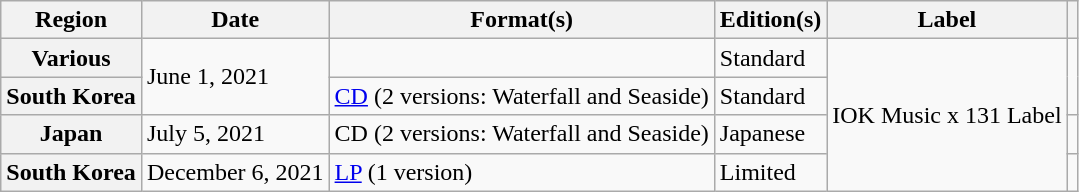<table class="wikitable plainrowheaders">
<tr>
<th scope="col">Region</th>
<th scope="col">Date</th>
<th scope="col">Format(s)</th>
<th scope="col">Edition(s)</th>
<th scope="col">Label</th>
<th scope="col"></th>
</tr>
<tr>
<th scope="row">Various</th>
<td rowspan="2">June 1, 2021</td>
<td></td>
<td>Standard</td>
<td rowspan="4">IOK Music x 131 Label</td>
<td style="text-align:center;" rowspan="2"></td>
</tr>
<tr>
<th scope="row">South Korea</th>
<td><a href='#'>CD</a> (2 versions: Waterfall and Seaside)</td>
<td>Standard</td>
</tr>
<tr>
<th scope="row">Japan</th>
<td>July 5, 2021</td>
<td>CD (2 versions: Waterfall and Seaside)</td>
<td>Japanese</td>
<td style="text-align:center;"></td>
</tr>
<tr>
<th scope="row">South Korea</th>
<td>December 6, 2021</td>
<td><a href='#'>LP</a> (1 version)</td>
<td>Limited</td>
<td style="text-align:center;"></td>
</tr>
</table>
